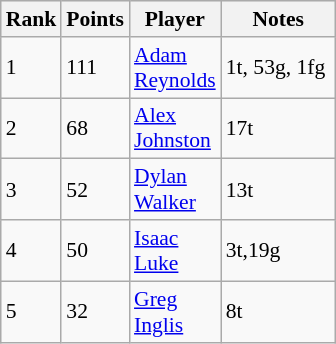<table class="wikitable" style="font-size:90%">
<tr style="background:#efefef;">
<th style="width:20px;">Rank</th>
<th style="width:20px;">Points</th>
<th style="width:10px;">Player</th>
<th style="width:70px;">Notes</th>
</tr>
<tr>
<td>1</td>
<td>111</td>
<td><a href='#'>Adam Reynolds</a></td>
<td>1t, 53g, 1fg</td>
</tr>
<tr>
<td>2</td>
<td>68</td>
<td><a href='#'>Alex Johnston</a></td>
<td>17t</td>
</tr>
<tr>
<td>3</td>
<td>52</td>
<td><a href='#'>Dylan Walker</a></td>
<td>13t</td>
</tr>
<tr>
<td>4</td>
<td>50</td>
<td><a href='#'>Isaac Luke</a></td>
<td>3t,19g</td>
</tr>
<tr>
<td>5</td>
<td>32</td>
<td><a href='#'>Greg Inglis</a></td>
<td>8t</td>
</tr>
</table>
